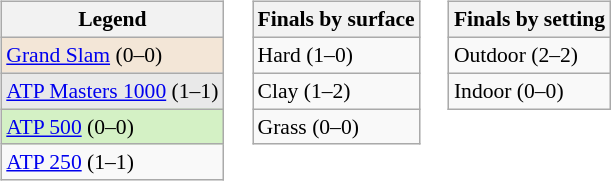<table>
<tr valign=top>
<td><br><table class="wikitable" style=font-size:90%>
<tr>
<th>Legend</th>
</tr>
<tr style="background:#f3e6d7;">
<td><a href='#'>Grand Slam</a> (0–0)</td>
</tr>
<tr style="background:#e9e9e9;">
<td><a href='#'>ATP Masters 1000</a> (1–1)</td>
</tr>
<tr style="background:#d4f1c5;">
<td><a href='#'>ATP 500</a> (0–0)</td>
</tr>
<tr>
<td><a href='#'>ATP 250</a> (1–1)</td>
</tr>
</table>
</td>
<td><br><table class="wikitable" style=font-size:90%>
<tr>
<th>Finals by surface</th>
</tr>
<tr>
<td>Hard (1–0)</td>
</tr>
<tr>
<td>Clay (1–2)</td>
</tr>
<tr>
<td>Grass (0–0)</td>
</tr>
</table>
</td>
<td><br><table class="wikitable" style=font-size:90%>
<tr>
<th>Finals by setting</th>
</tr>
<tr>
<td>Outdoor (2–2)</td>
</tr>
<tr>
<td>Indoor (0–0)</td>
</tr>
</table>
</td>
</tr>
</table>
